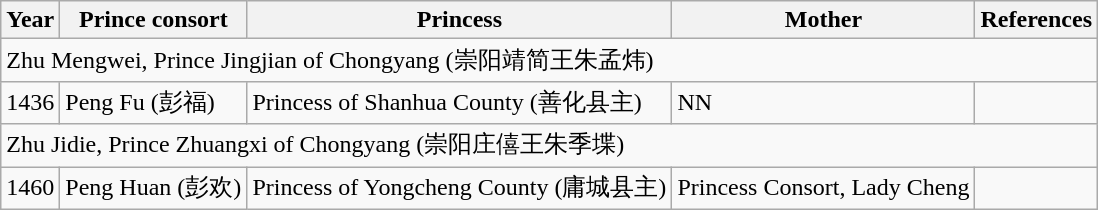<table class="wikitable">
<tr>
<th>Year</th>
<th>Prince consort</th>
<th>Princess</th>
<th>Mother</th>
<th>References</th>
</tr>
<tr>
<td colspan="5">Zhu Mengwei, Prince Jingjian of Chongyang (崇阳靖简王朱孟炜)</td>
</tr>
<tr>
<td>1436</td>
<td>Peng Fu (彭福)</td>
<td>Princess of Shanhua County (善化县主)</td>
<td>NN</td>
<td></td>
</tr>
<tr>
<td colspan="5">Zhu Jidie, Prince Zhuangxi of Chongyang (崇阳庄僖王朱季堞)</td>
</tr>
<tr>
<td>1460</td>
<td>Peng Huan (彭欢)</td>
<td>Princess of Yongcheng County (庸城县主)</td>
<td>Princess Consort, Lady Cheng</td>
<td></td>
</tr>
</table>
